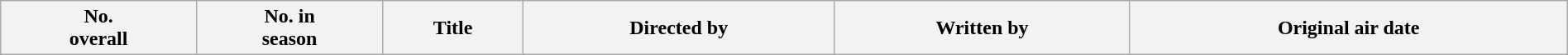<table class="wikitable plainrowheaders" style="width:100%; background:#fff;">
<tr>
<th style="background:#;">No.<br>overall</th>
<th style="background:#;">No. in<br>season</th>
<th style="background:#;">Title</th>
<th style="background:#;">Directed by</th>
<th style="background:#;">Written by</th>
<th style="background:#;">Original air date<br>











</th>
</tr>
</table>
